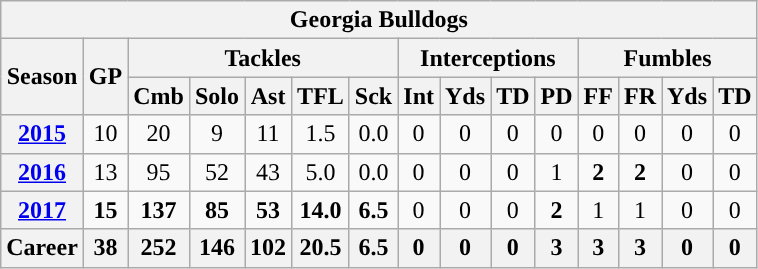<table class=wikitable style="text-align:center;">
<tr>
<th colspan="18">Georgia Bulldogs</th>
</tr>
<tr>
<th rowspan="2">Season</th>
<th rowspan="2">GP</th>
<th colspan="5">Tackles</th>
<th colspan="4">Interceptions</th>
<th colspan="4">Fumbles</th>
</tr>
<tr>
<th>Cmb</th>
<th>Solo</th>
<th>Ast</th>
<th>TFL</th>
<th>Sck</th>
<th>Int</th>
<th>Yds</th>
<th>TD</th>
<th>PD</th>
<th>FF</th>
<th>FR</th>
<th>Yds</th>
<th>TD</th>
</tr>
<tr>
<th><a href='#'>2015</a></th>
<td>10</td>
<td>20</td>
<td>9</td>
<td>11</td>
<td>1.5</td>
<td>0.0</td>
<td>0</td>
<td>0</td>
<td>0</td>
<td>0</td>
<td>0</td>
<td>0</td>
<td>0</td>
<td>0</td>
</tr>
<tr>
<th><a href='#'>2016</a></th>
<td>13</td>
<td>95</td>
<td>52</td>
<td>43</td>
<td>5.0</td>
<td>0.0</td>
<td>0</td>
<td>0</td>
<td>0</td>
<td>1</td>
<td><strong>2</strong></td>
<td><strong>2</strong></td>
<td>0</td>
<td>0</td>
</tr>
<tr>
<th><a href='#'>2017</a></th>
<td><strong>15</strong></td>
<td><strong>137</strong></td>
<td><strong>85</strong></td>
<td><strong>53</strong></td>
<td><strong>14.0</strong></td>
<td><strong>6.5</strong></td>
<td>0</td>
<td>0</td>
<td>0</td>
<td><strong>2</strong></td>
<td>1</td>
<td>1</td>
<td>0</td>
<td>0</td>
</tr>
<tr>
<th>Career</th>
<th>38</th>
<th>252</th>
<th>146</th>
<th>102</th>
<th>20.5</th>
<th>6.5</th>
<th>0</th>
<th>0</th>
<th>0</th>
<th>3</th>
<th>3</th>
<th>3</th>
<th>0</th>
<th>0</th>
</tr>
</table>
